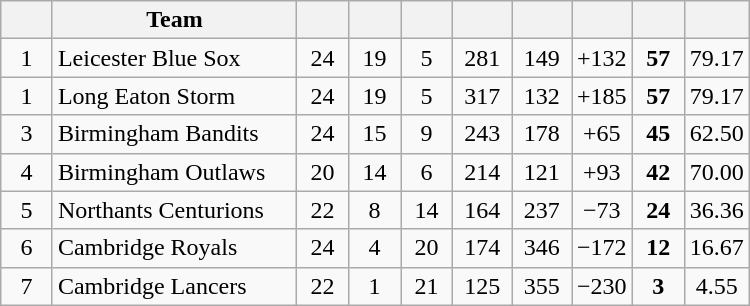<table class="wikitable" width=500 style="text-align:center;">
<tr>
<th width="7%"></th>
<th width="33%">Team</th>
<th width="7%"></th>
<th width="7%"></th>
<th width="7%"></th>
<th width="8%"></th>
<th width="8%"></th>
<th width="8%"></th>
<th width="7%"></th>
<th width="8%"></th>
</tr>
<tr>
<td>1</td>
<td align=left>Leicester Blue Sox</td>
<td>24</td>
<td>19</td>
<td>5</td>
<td>281</td>
<td>149</td>
<td>+132</td>
<td><strong>57</strong></td>
<td>79.17</td>
</tr>
<tr>
<td>1</td>
<td align=left>Long Eaton Storm</td>
<td>24</td>
<td>19</td>
<td>5</td>
<td>317</td>
<td>132</td>
<td>+185</td>
<td><strong>57</strong></td>
<td>79.17</td>
</tr>
<tr>
<td>3</td>
<td align=left>Birmingham Bandits</td>
<td>24</td>
<td>15</td>
<td>9</td>
<td>243</td>
<td>178</td>
<td>+65</td>
<td><strong>45</strong></td>
<td>62.50</td>
</tr>
<tr>
<td>4</td>
<td align=left>Birmingham Outlaws</td>
<td>20</td>
<td>14</td>
<td>6</td>
<td>214</td>
<td>121</td>
<td>+93</td>
<td><strong>42</strong></td>
<td>70.00</td>
</tr>
<tr>
<td>5</td>
<td align=left>Northants Centurions</td>
<td>22</td>
<td>8</td>
<td>14</td>
<td>164</td>
<td>237</td>
<td>−73</td>
<td><strong>24</strong></td>
<td>36.36</td>
</tr>
<tr>
<td>6</td>
<td align=left>Cambridge Royals</td>
<td>24</td>
<td>4</td>
<td>20</td>
<td>174</td>
<td>346</td>
<td>−172</td>
<td><strong>12</strong></td>
<td>16.67</td>
</tr>
<tr>
<td>7</td>
<td align=left>Cambridge Lancers</td>
<td>22</td>
<td>1</td>
<td>21</td>
<td>125</td>
<td>355</td>
<td>−230</td>
<td><strong>3</strong></td>
<td>4.55</td>
</tr>
</table>
